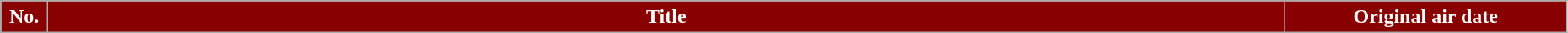<table class = "wikitable" width = "98%">
<tr style="color:white">
<th style="background: #880000" width="3%">No.</th>
<th style="background: #880000">Title</th>
<th style="background: #880000" width="18%">Original air date<br>











</th>
</tr>
</table>
